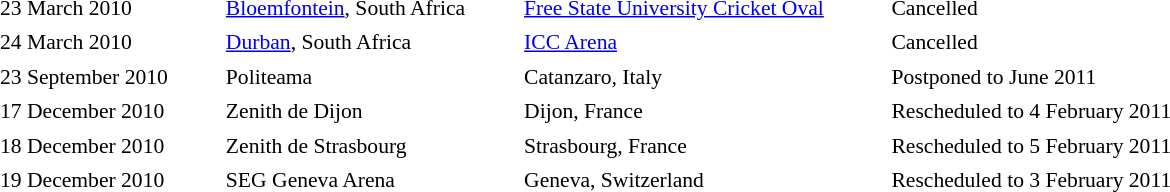<table cellpadding="2" style="border: 0px solid darkgray; font-size:90%">
<tr>
<th width="150"></th>
<th width="200"></th>
<th width="250"></th>
<th width="700"></th>
</tr>
<tr border="0">
<td>23 March 2010</td>
<td><a href='#'>Bloemfontein</a>, South Africa</td>
<td><a href='#'>Free State University Cricket Oval</a></td>
<td>Cancelled</td>
</tr>
<tr>
<td>24 March 2010</td>
<td><a href='#'>Durban</a>, South Africa</td>
<td><a href='#'>ICC Arena</a></td>
<td>Cancelled</td>
</tr>
<tr>
<td>23 September 2010</td>
<td>Politeama</td>
<td>Catanzaro, Italy</td>
<td>Postponed to June 2011</td>
</tr>
<tr>
<td>17 December 2010</td>
<td>Zenith de Dijon</td>
<td>Dijon, France</td>
<td>Rescheduled to 4 February 2011</td>
</tr>
<tr>
<td>18 December 2010</td>
<td>Zenith de Strasbourg</td>
<td>Strasbourg, France</td>
<td>Rescheduled to 5 February 2011</td>
</tr>
<tr>
<td>19 December 2010</td>
<td>SEG Geneva Arena</td>
<td>Geneva, Switzerland</td>
<td>Rescheduled to 3 February 2011</td>
</tr>
<tr>
</tr>
</table>
